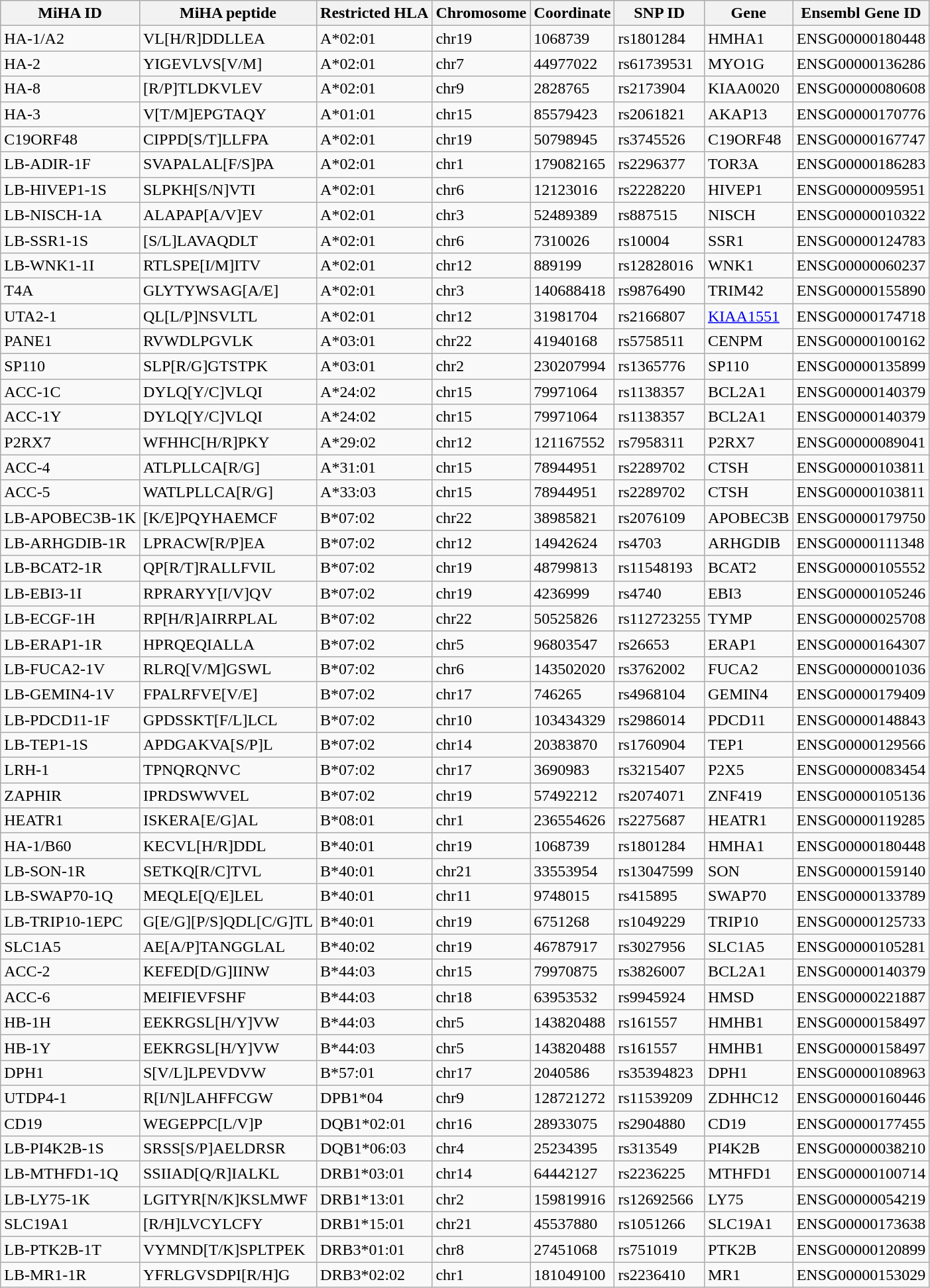<table class="wikitable">
<tr>
<th>MiHA ID</th>
<th>MiHA peptide</th>
<th>Restricted HLA</th>
<th>Chromosome</th>
<th>Coordinate</th>
<th>SNP ID</th>
<th>Gene</th>
<th>Ensembl Gene ID</th>
</tr>
<tr TRIM22>
<td>HA-1/A2</td>
<td>VL[H/R]DDLLEA</td>
<td>A*02:01</td>
<td>chr19</td>
<td>1068739</td>
<td>rs1801284</td>
<td>HMHA1</td>
<td>ENSG00000180448</td>
</tr>
<tr>
<td>HA-2</td>
<td>YIGEVLVS[V/M]</td>
<td>A*02:01</td>
<td>chr7</td>
<td>44977022</td>
<td>rs61739531</td>
<td>MYO1G</td>
<td>ENSG00000136286</td>
</tr>
<tr>
<td>HA-8</td>
<td>[R/P]TLDKVLEV</td>
<td>A*02:01</td>
<td>chr9</td>
<td>2828765</td>
<td>rs2173904</td>
<td>KIAA0020</td>
<td>ENSG00000080608</td>
</tr>
<tr>
<td>HA-3</td>
<td>V[T/M]EPGTAQY</td>
<td>A*01:01</td>
<td>chr15</td>
<td>85579423</td>
<td>rs2061821</td>
<td>AKAP13</td>
<td>ENSG00000170776</td>
</tr>
<tr>
<td>C19ORF48</td>
<td>CIPPD[S/T]LLFPA</td>
<td>A*02:01</td>
<td>chr19</td>
<td>50798945</td>
<td>rs3745526</td>
<td>C19ORF48</td>
<td>ENSG00000167747</td>
</tr>
<tr>
<td>LB-ADIR-1F</td>
<td>SVAPALAL[F/S]PA</td>
<td>A*02:01</td>
<td>chr1</td>
<td>179082165</td>
<td>rs2296377</td>
<td>TOR3A</td>
<td>ENSG00000186283</td>
</tr>
<tr>
<td>LB-HIVEP1-1S</td>
<td>SLPKH[S/N]VTI</td>
<td>A*02:01</td>
<td>chr6</td>
<td>12123016</td>
<td>rs2228220</td>
<td>HIVEP1</td>
<td>ENSG00000095951</td>
</tr>
<tr>
<td>LB-NISCH-1A</td>
<td>ALAPAP[A/V]EV</td>
<td>A*02:01</td>
<td>chr3</td>
<td>52489389</td>
<td>rs887515</td>
<td>NISCH</td>
<td>ENSG00000010322</td>
</tr>
<tr>
<td>LB-SSR1-1S</td>
<td>[S/L]LAVAQDLT</td>
<td>A*02:01</td>
<td>chr6</td>
<td>7310026</td>
<td>rs10004</td>
<td>SSR1</td>
<td>ENSG00000124783</td>
</tr>
<tr>
<td>LB-WNK1-1I</td>
<td>RTLSPE[I/M]ITV</td>
<td>A*02:01</td>
<td>chr12</td>
<td>889199</td>
<td>rs12828016</td>
<td>WNK1</td>
<td>ENSG00000060237</td>
</tr>
<tr>
<td>T4A</td>
<td>GLYTYWSAG[A/E]</td>
<td>A*02:01</td>
<td>chr3</td>
<td>140688418</td>
<td>rs9876490</td>
<td>TRIM42</td>
<td>ENSG00000155890</td>
</tr>
<tr>
<td>UTA2-1</td>
<td>QL[L/P]NSVLTL</td>
<td>A*02:01</td>
<td>chr12</td>
<td>31981704</td>
<td>rs2166807</td>
<td><a href='#'>KIAA1551</a></td>
<td>ENSG00000174718</td>
</tr>
<tr>
<td>PANE1</td>
<td>RVWDLPGVLK</td>
<td>A*03:01</td>
<td>chr22</td>
<td>41940168</td>
<td>rs5758511</td>
<td>CENPM</td>
<td>ENSG00000100162</td>
</tr>
<tr>
<td>SP110</td>
<td>SLP[R/G]GTSTPK</td>
<td>A*03:01</td>
<td>chr2</td>
<td>230207994</td>
<td>rs1365776</td>
<td>SP110</td>
<td>ENSG00000135899</td>
</tr>
<tr>
<td>ACC-1C</td>
<td>DYLQ[Y/C]VLQI</td>
<td>A*24:02</td>
<td>chr15</td>
<td>79971064</td>
<td>rs1138357</td>
<td>BCL2A1</td>
<td>ENSG00000140379</td>
</tr>
<tr>
<td>ACC-1Y</td>
<td>DYLQ[Y/C]VLQI</td>
<td>A*24:02</td>
<td>chr15</td>
<td>79971064</td>
<td>rs1138357</td>
<td>BCL2A1</td>
<td>ENSG00000140379</td>
</tr>
<tr>
<td>P2RX7</td>
<td>WFHHC[H/R]PKY</td>
<td>A*29:02</td>
<td>chr12</td>
<td>121167552</td>
<td>rs7958311</td>
<td>P2RX7</td>
<td>ENSG00000089041</td>
</tr>
<tr>
<td>ACC-4</td>
<td>ATLPLLCA[R/G]</td>
<td>A*31:01</td>
<td>chr15</td>
<td>78944951</td>
<td>rs2289702</td>
<td>CTSH</td>
<td>ENSG00000103811</td>
</tr>
<tr>
<td>ACC-5</td>
<td>WATLPLLCA[R/G]</td>
<td>A*33:03</td>
<td>chr15</td>
<td>78944951</td>
<td>rs2289702</td>
<td>CTSH</td>
<td>ENSG00000103811</td>
</tr>
<tr>
<td>LB-APOBEC3B-1K</td>
<td>[K/E]PQYHAEMCF</td>
<td>B*07:02</td>
<td>chr22</td>
<td>38985821</td>
<td>rs2076109</td>
<td>APOBEC3B</td>
<td>ENSG00000179750</td>
</tr>
<tr>
<td>LB-ARHGDIB-1R</td>
<td>LPRACW[R/P]EA</td>
<td>B*07:02</td>
<td>chr12</td>
<td>14942624</td>
<td>rs4703</td>
<td>ARHGDIB</td>
<td>ENSG00000111348</td>
</tr>
<tr>
<td>LB-BCAT2-1R</td>
<td>QP[R/T]RALLFVIL</td>
<td>B*07:02</td>
<td>chr19</td>
<td>48799813</td>
<td>rs11548193</td>
<td>BCAT2</td>
<td>ENSG00000105552</td>
</tr>
<tr>
<td>LB-EBI3-1I</td>
<td>RPRARYY[I/V]QV</td>
<td>B*07:02</td>
<td>chr19</td>
<td>4236999</td>
<td>rs4740</td>
<td>EBI3</td>
<td>ENSG00000105246</td>
</tr>
<tr>
<td>LB-ECGF-1H</td>
<td>RP[H/R]AIRRPLAL</td>
<td>B*07:02</td>
<td>chr22</td>
<td>50525826</td>
<td>rs112723255</td>
<td>TYMP</td>
<td>ENSG00000025708</td>
</tr>
<tr>
<td>LB-ERAP1-1R</td>
<td>HPRQEQIALLA</td>
<td>B*07:02</td>
<td>chr5</td>
<td>96803547</td>
<td>rs26653</td>
<td>ERAP1</td>
<td>ENSG00000164307</td>
</tr>
<tr>
<td>LB-FUCA2-1V</td>
<td>RLRQ[V/M]GSWL</td>
<td>B*07:02</td>
<td>chr6</td>
<td>143502020</td>
<td>rs3762002</td>
<td>FUCA2</td>
<td>ENSG00000001036</td>
</tr>
<tr>
<td>LB-GEMIN4-1V</td>
<td>FPALRFVE[V/E]</td>
<td>B*07:02</td>
<td>chr17</td>
<td>746265</td>
<td>rs4968104</td>
<td>GEMIN4</td>
<td>ENSG00000179409</td>
</tr>
<tr>
<td>LB-PDCD11-1F</td>
<td>GPDSSKT[F/L]LCL</td>
<td>B*07:02</td>
<td>chr10</td>
<td>103434329</td>
<td>rs2986014</td>
<td>PDCD11</td>
<td>ENSG00000148843</td>
</tr>
<tr>
<td>LB-TEP1-1S</td>
<td>APDGAKVA[S/P]L</td>
<td>B*07:02</td>
<td>chr14</td>
<td>20383870</td>
<td>rs1760904</td>
<td>TEP1</td>
<td>ENSG00000129566</td>
</tr>
<tr>
<td>LRH-1</td>
<td>TPNQRQNVC</td>
<td>B*07:02</td>
<td>chr17</td>
<td>3690983</td>
<td>rs3215407</td>
<td>P2X5</td>
<td>ENSG00000083454</td>
</tr>
<tr>
<td>ZAPHIR</td>
<td>IPRDSWWVEL</td>
<td>B*07:02</td>
<td>chr19</td>
<td>57492212</td>
<td>rs2074071</td>
<td>ZNF419</td>
<td>ENSG00000105136</td>
</tr>
<tr>
<td>HEATR1</td>
<td>ISKERA[E/G]AL</td>
<td>B*08:01</td>
<td>chr1</td>
<td>236554626</td>
<td>rs2275687</td>
<td>HEATR1</td>
<td>ENSG00000119285</td>
</tr>
<tr>
<td>HA-1/B60</td>
<td>KECVL[H/R]DDL</td>
<td>B*40:01</td>
<td>chr19</td>
<td>1068739</td>
<td>rs1801284</td>
<td>HMHA1</td>
<td>ENSG00000180448</td>
</tr>
<tr>
<td>LB-SON-1R</td>
<td>SETKQ[R/C]TVL</td>
<td>B*40:01</td>
<td>chr21</td>
<td>33553954</td>
<td>rs13047599</td>
<td>SON</td>
<td>ENSG00000159140</td>
</tr>
<tr>
<td>LB-SWAP70-1Q</td>
<td>MEQLE[Q/E]LEL</td>
<td>B*40:01</td>
<td>chr11</td>
<td>9748015</td>
<td>rs415895</td>
<td>SWAP70</td>
<td>ENSG00000133789</td>
</tr>
<tr>
<td>LB-TRIP10-1EPC</td>
<td>G[E/G][P/S]QDL[C/G]TL</td>
<td>B*40:01</td>
<td>chr19</td>
<td>6751268</td>
<td>rs1049229</td>
<td>TRIP10</td>
<td>ENSG00000125733</td>
</tr>
<tr>
<td>SLC1A5</td>
<td>AE[A/P]TANGGLAL</td>
<td>B*40:02</td>
<td>chr19</td>
<td>46787917</td>
<td>rs3027956</td>
<td>SLC1A5</td>
<td>ENSG00000105281</td>
</tr>
<tr>
<td>ACC-2</td>
<td>KEFED[D/G]IINW</td>
<td>B*44:03</td>
<td>chr15</td>
<td>79970875</td>
<td>rs3826007</td>
<td>BCL2A1</td>
<td>ENSG00000140379</td>
</tr>
<tr>
<td>ACC-6</td>
<td>MEIFIEVFSHF</td>
<td>B*44:03</td>
<td>chr18</td>
<td>63953532</td>
<td>rs9945924</td>
<td>HMSD</td>
<td>ENSG00000221887</td>
</tr>
<tr>
<td>HB-1H</td>
<td>EEKRGSL[H/Y]VW</td>
<td>B*44:03</td>
<td>chr5</td>
<td>143820488</td>
<td>rs161557</td>
<td>HMHB1</td>
<td>ENSG00000158497</td>
</tr>
<tr>
<td>HB-1Y</td>
<td>EEKRGSL[H/Y]VW</td>
<td>B*44:03</td>
<td>chr5</td>
<td>143820488</td>
<td>rs161557</td>
<td>HMHB1</td>
<td>ENSG00000158497</td>
</tr>
<tr>
<td>DPH1</td>
<td>S[V/L]LPEVDVW</td>
<td>B*57:01</td>
<td>chr17</td>
<td>2040586</td>
<td>rs35394823</td>
<td>DPH1</td>
<td>ENSG00000108963</td>
</tr>
<tr>
<td>UTDP4-1</td>
<td>R[I/N]LAHFFCGW</td>
<td>DPB1*04</td>
<td>chr9</td>
<td>128721272</td>
<td>rs11539209</td>
<td>ZDHHC12</td>
<td>ENSG00000160446</td>
</tr>
<tr>
<td>CD19</td>
<td>WEGEPPC[L/V]P</td>
<td>DQB1*02:01</td>
<td>chr16</td>
<td>28933075</td>
<td>rs2904880</td>
<td>CD19</td>
<td>ENSG00000177455</td>
</tr>
<tr>
<td>LB-PI4K2B-1S</td>
<td>SRSS[S/P]AELDRSR</td>
<td>DQB1*06:03</td>
<td>chr4</td>
<td>25234395</td>
<td>rs313549</td>
<td>PI4K2B</td>
<td>ENSG00000038210</td>
</tr>
<tr>
<td>LB-MTHFD1-1Q</td>
<td>SSIIAD[Q/R]IALKL</td>
<td>DRB1*03:01</td>
<td>chr14</td>
<td>64442127</td>
<td>rs2236225</td>
<td>MTHFD1</td>
<td>ENSG00000100714</td>
</tr>
<tr>
<td>LB-LY75-1K</td>
<td>LGITYR[N/K]KSLMWF</td>
<td>DRB1*13:01</td>
<td>chr2</td>
<td>159819916</td>
<td>rs12692566</td>
<td>LY75</td>
<td>ENSG00000054219</td>
</tr>
<tr>
<td>SLC19A1</td>
<td>[R/H]LVCYLCFY</td>
<td>DRB1*15:01</td>
<td>chr21</td>
<td>45537880</td>
<td>rs1051266</td>
<td>SLC19A1</td>
<td>ENSG00000173638</td>
</tr>
<tr>
<td>LB-PTK2B-1T</td>
<td>VYMND[T/K]SPLTPEK</td>
<td>DRB3*01:01</td>
<td>chr8</td>
<td>27451068</td>
<td>rs751019</td>
<td>PTK2B</td>
<td>ENSG00000120899</td>
</tr>
<tr>
<td>LB-MR1-1R</td>
<td>YFRLGVSDPI[R/H]G</td>
<td>DRB3*02:02</td>
<td>chr1</td>
<td>181049100</td>
<td>rs2236410</td>
<td>MR1</td>
<td>ENSG00000153029</td>
</tr>
</table>
